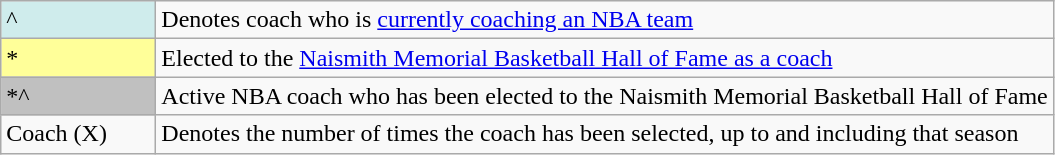<table class="wikitable">
<tr>
<td style="background-color:#CFECEC; width:6em">^</td>
<td>Denotes coach who is <a href='#'>currently coaching an NBA team</a></td>
</tr>
<tr>
<td style="background-color:#FFFF99; width:6em">*</td>
<td>Elected to the <a href='#'>Naismith Memorial Basketball Hall of Fame as a coach</a></td>
</tr>
<tr>
<td style="background-color:silver; width:6em">*^</td>
<td>Active NBA coach who has been elected to the Naismith Memorial Basketball Hall of Fame</td>
</tr>
<tr>
<td>Coach (X)</td>
<td>Denotes the number of times the coach has been selected, up to and including that season</td>
</tr>
</table>
